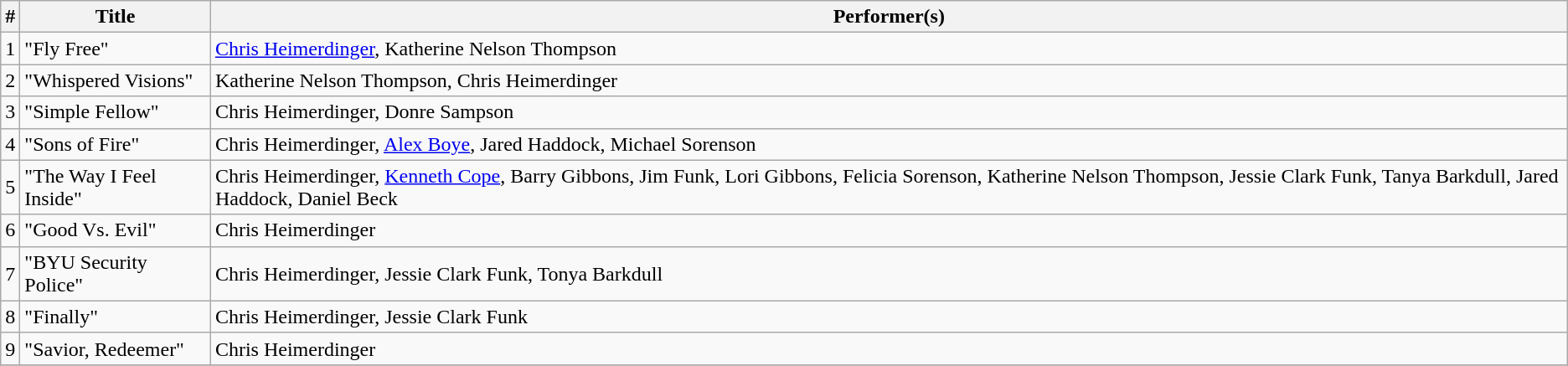<table class="wikitable">
<tr>
<th>#</th>
<th>Title</th>
<th>Performer(s)</th>
</tr>
<tr>
<td>1</td>
<td>"Fly Free"</td>
<td><a href='#'>Chris Heimerdinger</a>, Katherine Nelson Thompson</td>
</tr>
<tr>
<td>2</td>
<td>"Whispered Visions"</td>
<td>Katherine Nelson Thompson, Chris Heimerdinger</td>
</tr>
<tr>
<td>3</td>
<td>"Simple Fellow"</td>
<td>Chris Heimerdinger, Donre Sampson</td>
</tr>
<tr>
<td>4</td>
<td>"Sons of Fire"</td>
<td>Chris Heimerdinger, <a href='#'>Alex Boye</a>, Jared Haddock, Michael Sorenson</td>
</tr>
<tr>
<td>5</td>
<td>"The Way I Feel Inside"</td>
<td>Chris Heimerdinger, <a href='#'>Kenneth Cope</a>, Barry Gibbons, Jim Funk, Lori Gibbons, Felicia Sorenson, Katherine Nelson Thompson, Jessie Clark Funk, Tanya Barkdull, Jared Haddock, Daniel Beck</td>
</tr>
<tr>
<td>6</td>
<td>"Good Vs. Evil"</td>
<td>Chris Heimerdinger</td>
</tr>
<tr>
<td>7</td>
<td>"BYU Security Police"</td>
<td>Chris Heimerdinger, Jessie Clark Funk, Tonya Barkdull</td>
</tr>
<tr>
<td>8</td>
<td>"Finally"</td>
<td>Chris Heimerdinger, Jessie Clark Funk</td>
</tr>
<tr>
<td>9</td>
<td>"Savior, Redeemer"</td>
<td>Chris Heimerdinger</td>
</tr>
<tr>
</tr>
</table>
